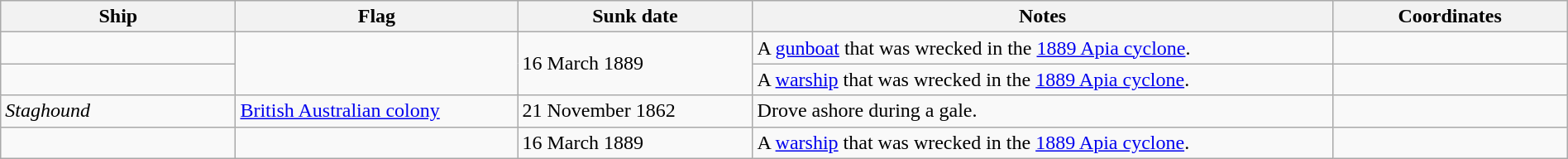<table class="wikitable" style="width:100%" |>
<tr>
<th style="width:15%">Ship</th>
<th style="width:18%">Flag</th>
<th style="width:15%">Sunk date</th>
<th style="width:37%">Notes</th>
<th style="width:15%">Coordinates</th>
</tr>
<tr>
<td></td>
<td rowspan="2"></td>
<td rowspan="2">16 March 1889</td>
<td>A <a href='#'>gunboat</a> that was wrecked in the <a href='#'>1889 Apia cyclone</a>.</td>
<td></td>
</tr>
<tr>
<td></td>
<td>A <a href='#'>warship</a> that was wrecked in the <a href='#'>1889 Apia cyclone</a>.</td>
<td></td>
</tr>
<tr>
<td><em>Staghound</em></td>
<td> <a href='#'>British Australian colony</a></td>
<td>21 November 1862</td>
<td>Drove ashore during a gale.</td>
<td></td>
</tr>
<tr>
<td></td>
<td></td>
<td>16 March 1889</td>
<td>A <a href='#'>warship</a> that was wrecked in the <a href='#'>1889 Apia cyclone</a>.</td>
<td></td>
</tr>
</table>
